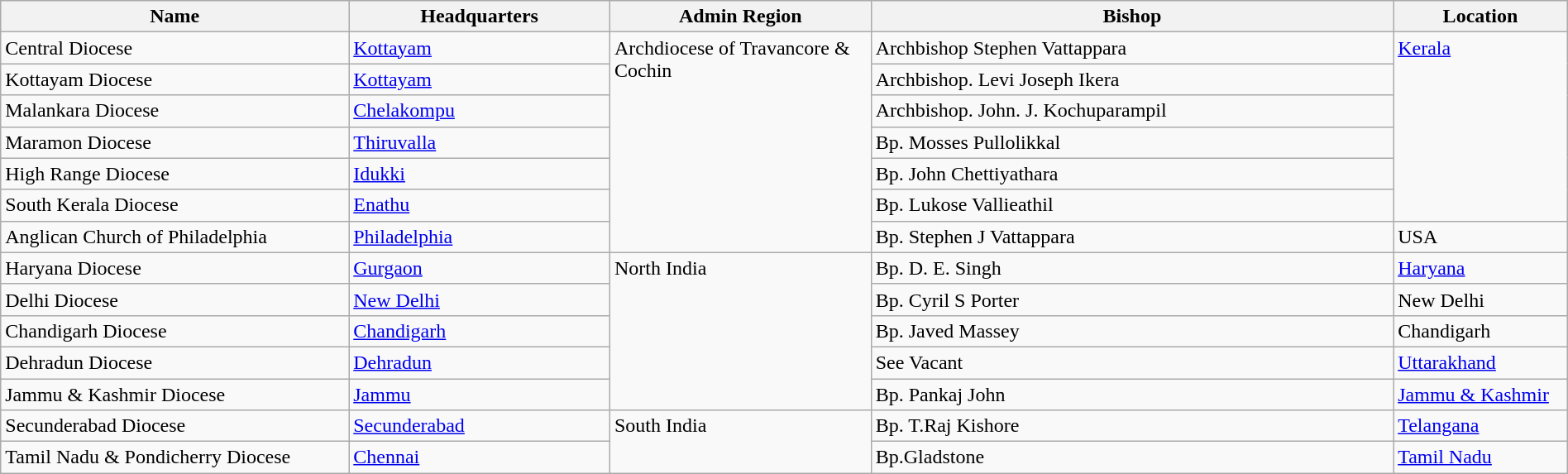<table class="wikitable" width="100%">
<tr>
<th>Name</th>
<th>Headquarters</th>
<th>Admin Region</th>
<th>Bishop</th>
<th>Location</th>
</tr>
<tr>
<td width="20%">Central Diocese</td>
<td width="15%"><a href='#'>Kottayam</a></td>
<td width="15%" rowspan="7" valign="top">Archdiocese of Travancore & Cochin</td>
<td width="30%">Archbishop Stephen Vattappara</td>
<td width="10%" rowspan="6" valign="top"><a href='#'>Kerala</a></td>
</tr>
<tr>
<td width="20%">Kottayam Diocese</td>
<td width="15%"><a href='#'>Kottayam</a></td>
<td width="30%">Archbishop. Levi Joseph Ikera</td>
</tr>
<tr>
<td width="20%">Malankara Diocese</td>
<td width="15%"><a href='#'>Chelakompu</a></td>
<td width="30%">Archbishop. John. J. Kochuparampil</td>
</tr>
<tr>
<td width="20%">Maramon Diocese</td>
<td width="15%"><a href='#'>Thiruvalla</a></td>
<td width="30%">Bp. Mosses Pullolikkal</td>
</tr>
<tr>
<td width="20%">High Range Diocese</td>
<td width="15%"><a href='#'>Idukki</a></td>
<td width="30%">Bp. John Chettiyathara</td>
</tr>
<tr>
<td width="20%">South Kerala Diocese</td>
<td width="15%"><a href='#'>Enathu</a></td>
<td width="30%">Bp. Lukose Vallieathil</td>
</tr>
<tr>
<td width="20%">Anglican Church of Philadelphia</td>
<td width="15%"><a href='#'>Philadelphia</a></td>
<td width="30%">Bp. Stephen J Vattappara</td>
<td width="10%">USA</td>
</tr>
<tr>
<td width="20%">Haryana Diocese</td>
<td width="15%"><a href='#'>Gurgaon</a></td>
<td width="15%" rowspan="5" valign="top">North India</td>
<td width="30%">Bp. D. E. Singh</td>
<td width="10%"><a href='#'>Haryana</a></td>
</tr>
<tr>
<td width="20%">Delhi Diocese</td>
<td width="15%"><a href='#'>New Delhi</a></td>
<td width="30%">Bp. Cyril S Porter</td>
<td width="10%">New Delhi</td>
</tr>
<tr>
<td width="20%">Chandigarh Diocese</td>
<td width="15%"><a href='#'>Chandigarh</a></td>
<td width="30%">Bp. Javed Massey</td>
<td width="10%">Chandigarh</td>
</tr>
<tr>
<td width="20%">Dehradun Diocese</td>
<td width="15%"><a href='#'>Dehradun</a></td>
<td width="30%">See Vacant</td>
<td width="10%"><a href='#'>Uttarakhand</a></td>
</tr>
<tr>
<td width="20%">Jammu & Kashmir Diocese</td>
<td width="15%"><a href='#'>Jammu</a></td>
<td width="30%">Bp. Pankaj John</td>
<td width="10%"><a href='#'>Jammu & Kashmir</a></td>
</tr>
<tr>
<td width="20%">Secunderabad Diocese</td>
<td width="15%"><a href='#'>Secunderabad</a></td>
<td width="15%" rowspan="2" valign="top">South India</td>
<td width="30%">Bp. T.Raj Kishore</td>
<td width="10%"><a href='#'>Telangana</a></td>
</tr>
<tr>
<td width="20%">Tamil Nadu & Pondicherry Diocese</td>
<td width="15%"><a href='#'>Chennai</a></td>
<td width="30%">Bp.Gladstone</td>
<td width="10%"><a href='#'>Tamil Nadu</a></td>
</tr>
</table>
